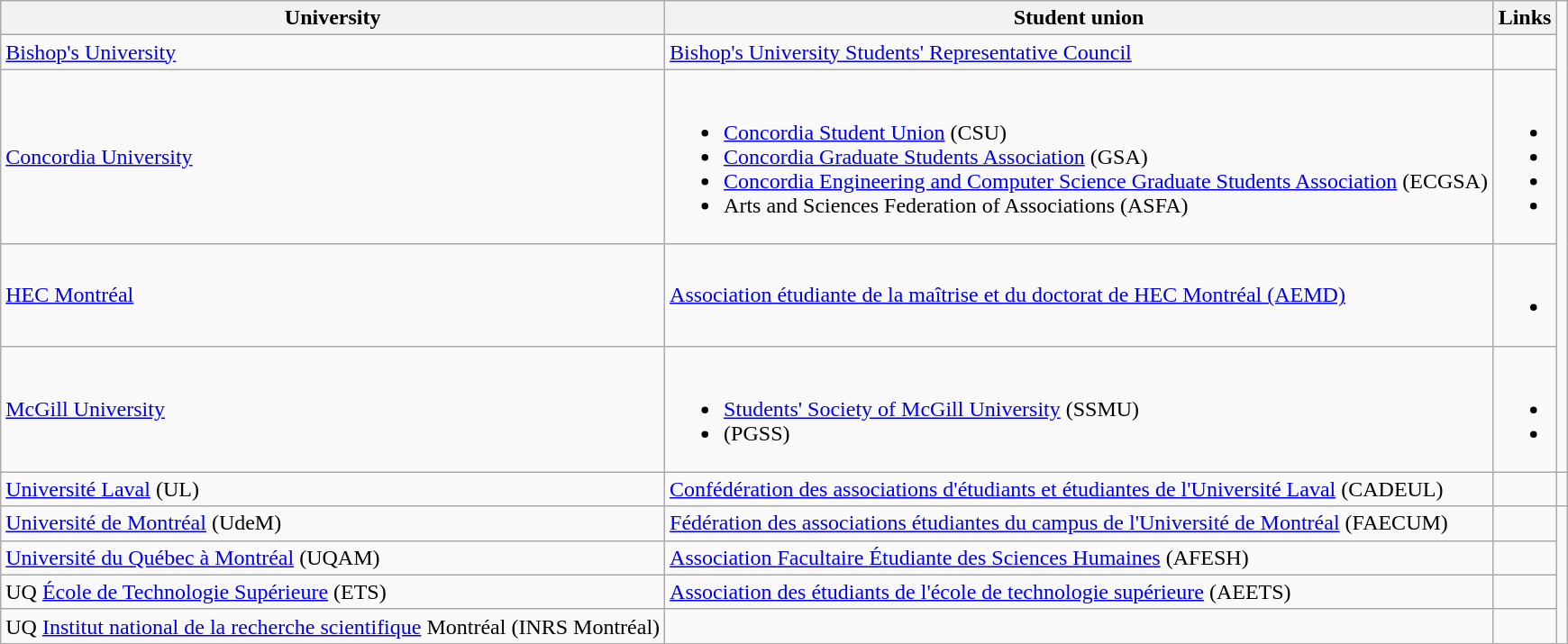<table class=wikitable>
<tr>
<th>University</th>
<th>Student union</th>
<th>Links</th>
</tr>
<tr>
<td><a href='#'>Bishop's University</a></td>
<td><a href='#'>Bishop's University Students' Representative Council</a></td>
<td></td>
</tr>
<tr>
<td><a href='#'>Concordia University</a></td>
<td><br><ul><li><a href='#'>Concordia Student Union</a> (CSU)</li><li><a href='#'>Concordia Graduate Students Association</a> (GSA)</li><li><a href='#'>Concordia Engineering and Computer Science Graduate Students Association</a> (ECGSA)</li><li>Arts and Sciences Federation of Associations (ASFA)</li></ul></td>
<td><br><ul><li></li><li></li><li></li><li></li></ul></td>
</tr>
<tr>
<td><a href='#'>HEC Montréal</a></td>
<td><a href='#'>Association étudiante de la maîtrise et du doctorat de HEC Montréal (AEMD)</a></td>
<td><br><ul><li></li></ul></td>
</tr>
<tr>
<td><a href='#'>McGill University</a></td>
<td><br><ul><li><a href='#'>Students' Society of McGill University</a> (SSMU)</li><li> (PGSS)</li></ul></td>
<td><br><ul><li></li><li></li></ul></td>
</tr>
<tr>
<td><a href='#'>Université Laval</a> (UL)</td>
<td><a href='#'>Confédération des associations d'étudiants et étudiantes de l'Université Laval</a> (CADEUL)</td>
<td></td>
<td></td>
</tr>
<tr>
<td><a href='#'>Université de Montréal</a> (UdeM)</td>
<td><a href='#'>Fédération des associations étudiantes du campus de l'Université de Montréal</a> (FAECUM)</td>
<td> </td>
</tr>
<tr>
<td><a href='#'>Université du Québec à Montréal</a> (UQAM)</td>
<td><a href='#'>Association Facultaire Étudiante des Sciences Humaines</a> (AFESH)</td>
<td> </td>
</tr>
<tr>
<td>UQ <a href='#'>École de Technologie Supérieure</a> (ETS)</td>
<td><a href='#'>Association des étudiants de l'école de technologie supérieure</a> (AEETS)</td>
<td></td>
</tr>
<tr>
<td>UQ <a href='#'>Institut national de la recherche scientifique</a> Montréal (INRS Montréal)</td>
<td></td>
<td></td>
</tr>
<tr>
</tr>
</table>
